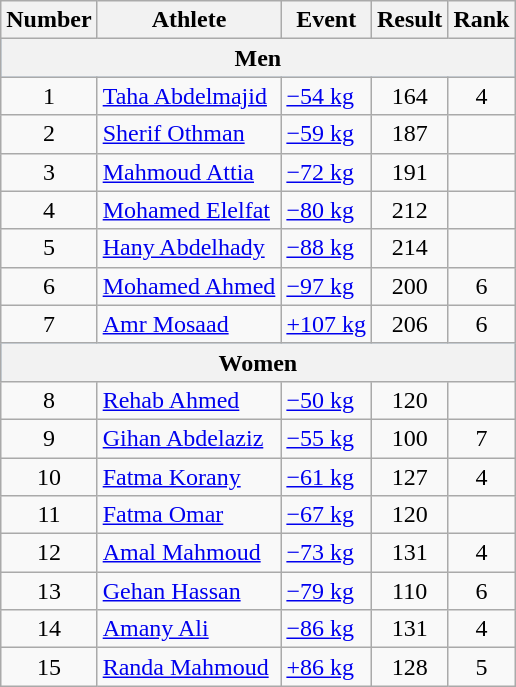<table class="wikitable" style="font-size:100%">
<tr>
<th scope="col">Number</th>
<th scope="col">Athlete</th>
<th scope="col">Event</th>
<th scope="col">Result</th>
<th scope="col">Rank</th>
</tr>
<tr style="background:#9acdff;">
<th colspan=5>Men</th>
</tr>
<tr align=center>
<td>1</td>
<td align=left><a href='#'>Taha Abdelmajid</a></td>
<td align=left><a href='#'>−54 kg</a></td>
<td>164</td>
<td>4</td>
</tr>
<tr align=center>
<td>2</td>
<td align=left><a href='#'>Sherif Othman</a></td>
<td align=left><a href='#'>−59 kg</a></td>
<td>187</td>
<td></td>
</tr>
<tr align=center>
<td>3</td>
<td align=left><a href='#'>Mahmoud Attia</a></td>
<td align=left><a href='#'>−72 kg</a></td>
<td>191</td>
<td></td>
</tr>
<tr align=center>
<td>4</td>
<td align=left><a href='#'>Mohamed Elelfat</a></td>
<td align=left><a href='#'>−80 kg</a></td>
<td>212</td>
<td></td>
</tr>
<tr align=center>
<td>5</td>
<td align=left><a href='#'>Hany Abdelhady</a></td>
<td align=left><a href='#'>−88 kg</a></td>
<td>214</td>
<td></td>
</tr>
<tr align=center>
<td>6</td>
<td align=left><a href='#'>Mohamed Ahmed</a></td>
<td align=left><a href='#'>−97 kg</a></td>
<td>200</td>
<td>6</td>
</tr>
<tr align=center>
<td>7</td>
<td align=left><a href='#'>Amr Mosaad</a></td>
<td align=left><a href='#'>+107 kg</a></td>
<td>206</td>
<td>6</td>
</tr>
<tr style="background:#9acdff;">
<th colspan=5>Women</th>
</tr>
<tr align=center>
<td>8</td>
<td align=left><a href='#'>Rehab Ahmed</a></td>
<td align=left><a href='#'>−50 kg</a></td>
<td>120</td>
<td></td>
</tr>
<tr align=center>
<td>9</td>
<td align=left><a href='#'>Gihan Abdelaziz</a></td>
<td align=left><a href='#'>−55 kg</a></td>
<td>100</td>
<td>7</td>
</tr>
<tr align=center>
<td>10</td>
<td align=left><a href='#'>Fatma Korany</a></td>
<td align=left><a href='#'>−61 kg</a></td>
<td>127</td>
<td>4</td>
</tr>
<tr align=center>
<td>11</td>
<td align=left><a href='#'>Fatma Omar</a></td>
<td align=left><a href='#'>−67 kg</a></td>
<td>120</td>
<td></td>
</tr>
<tr align=center>
<td>12</td>
<td align=left><a href='#'>Amal Mahmoud</a></td>
<td align=left><a href='#'>−73 kg</a></td>
<td>131</td>
<td>4</td>
</tr>
<tr align=center>
<td>13</td>
<td align=left><a href='#'>Gehan Hassan</a></td>
<td align=left><a href='#'>−79 kg</a></td>
<td>110</td>
<td>6</td>
</tr>
<tr align=center>
<td>14</td>
<td align=left><a href='#'>Amany Ali</a></td>
<td align=left><a href='#'>−86 kg</a></td>
<td>131</td>
<td>4</td>
</tr>
<tr align=center>
<td>15</td>
<td align=left><a href='#'>Randa Mahmoud</a></td>
<td align=left><a href='#'>+86 kg</a></td>
<td>128</td>
<td>5</td>
</tr>
</table>
